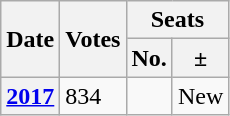<table class="wikitable">
<tr>
<th rowspan="2">Date</th>
<th rowspan="2">Votes</th>
<th colspan="2">Seats</th>
</tr>
<tr>
<th>No.</th>
<th>±</th>
</tr>
<tr>
<th><a href='#'>2017</a></th>
<td>834</td>
<td></td>
<td>New</td>
</tr>
</table>
